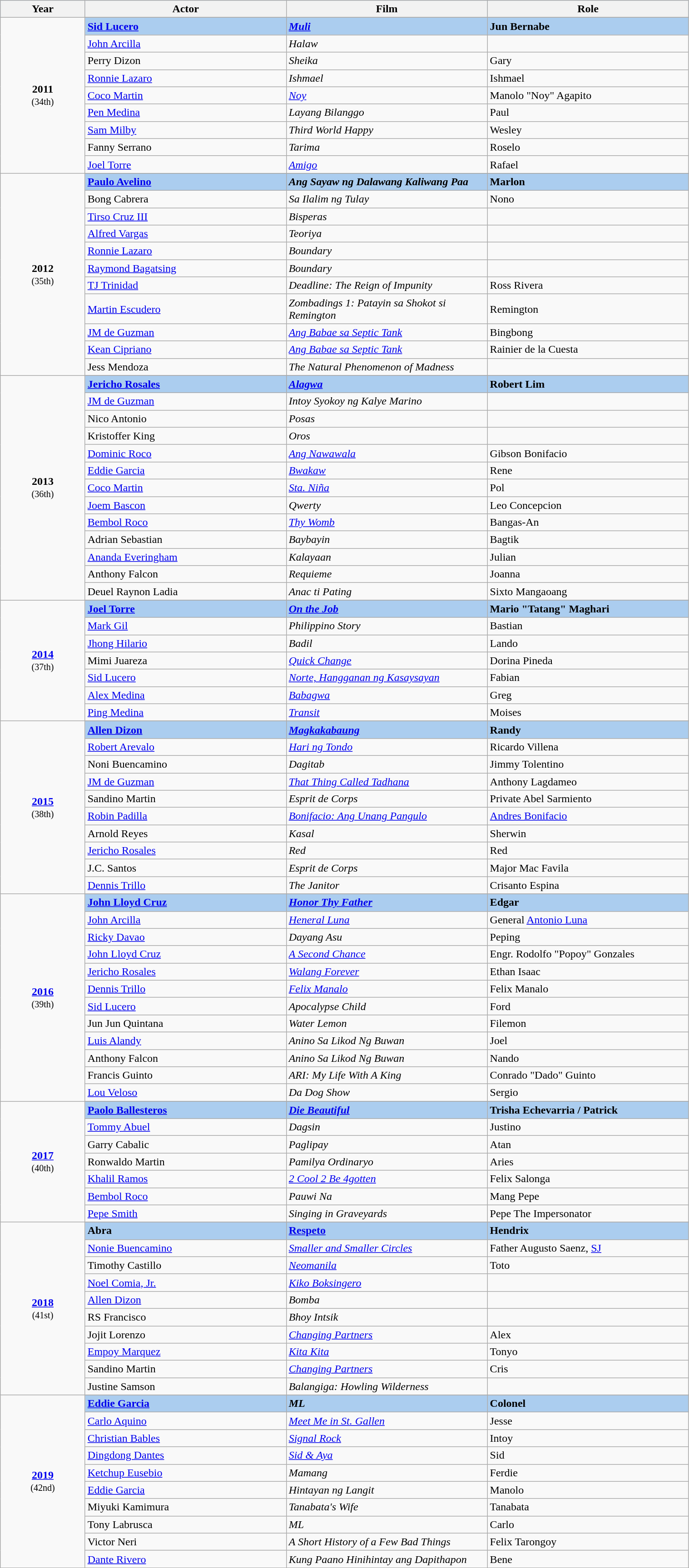<table class="wikitable" style="width:80%">
<tr bgcolor="#ABCDEF">
<th width="8%">Year</th>
<th width="19%">Actor</th>
<th width="19%">Film</th>
<th width="19%">Role</th>
</tr>
<tr>
<td rowspan=10 style="text-align:center"><strong>2011</strong><br><small>(34th)</small></td>
</tr>
<tr style="background:#ABCDEF">
<td><strong><a href='#'>Sid Lucero</a></strong></td>
<td><strong><em><a href='#'>Muli</a></em></strong></td>
<td><strong>Jun Bernabe</strong></td>
</tr>
<tr>
<td><a href='#'>John Arcilla</a></td>
<td><em>Halaw</em></td>
<td></td>
</tr>
<tr>
<td>Perry Dizon</td>
<td><em>Sheika</em></td>
<td>Gary</td>
</tr>
<tr>
<td><a href='#'>Ronnie Lazaro</a></td>
<td><em>Ishmael</em></td>
<td>Ishmael</td>
</tr>
<tr>
<td><a href='#'>Coco Martin</a></td>
<td><em><a href='#'>Noy</a></em></td>
<td>Manolo "Noy" Agapito</td>
</tr>
<tr>
<td><a href='#'>Pen Medina</a></td>
<td><em>Layang Bilanggo</em></td>
<td>Paul</td>
</tr>
<tr>
<td><a href='#'>Sam Milby</a></td>
<td><em>Third World Happy</em></td>
<td>Wesley</td>
</tr>
<tr>
<td>Fanny Serrano</td>
<td><em>Tarima</em></td>
<td>Roselo</td>
</tr>
<tr>
<td><a href='#'>Joel Torre</a></td>
<td><em><a href='#'>Amigo</a></em></td>
<td>Rafael</td>
</tr>
<tr>
<td rowspan=12 style="text-align:center"><strong>2012</strong><br><small>(35th)</small></td>
</tr>
<tr style="background:#ABCDEF">
<td><strong><a href='#'>Paulo Avelino</a></strong></td>
<td><strong><em>Ang Sayaw ng Dalawang Kaliwang Paa</em></strong></td>
<td><strong>Marlon</strong></td>
</tr>
<tr>
<td>Bong Cabrera</td>
<td><em>Sa Ilalim ng Tulay</em></td>
<td>Nono</td>
</tr>
<tr>
<td><a href='#'>Tirso Cruz III</a></td>
<td><em>Bisperas</em></td>
<td></td>
</tr>
<tr>
<td><a href='#'>Alfred Vargas</a></td>
<td><em>Teoriya</em></td>
<td></td>
</tr>
<tr>
<td><a href='#'>Ronnie Lazaro</a></td>
<td><em>Boundary</em></td>
<td></td>
</tr>
<tr>
<td><a href='#'>Raymond Bagatsing</a></td>
<td><em>Boundary</em></td>
<td></td>
</tr>
<tr>
<td><a href='#'>TJ Trinidad</a></td>
<td><em>Deadline: The Reign of Impunity</em></td>
<td>Ross Rivera</td>
</tr>
<tr>
<td><a href='#'>Martin Escudero</a></td>
<td><em>Zombadings 1: Patayin sa Shokot si Remington</em></td>
<td>Remington</td>
</tr>
<tr>
<td><a href='#'>JM de Guzman</a></td>
<td><em><a href='#'>Ang Babae sa Septic Tank</a></em></td>
<td>Bingbong</td>
</tr>
<tr>
<td><a href='#'>Kean Cipriano</a></td>
<td><em><a href='#'>Ang Babae sa Septic Tank</a></em></td>
<td>Rainier de la Cuesta</td>
</tr>
<tr>
<td>Jess Mendoza</td>
<td><em>The Natural Phenomenon of Madness</em></td>
<td></td>
</tr>
<tr>
<td rowspan=14 style="text-align:center"><strong>2013</strong><br><small>(36th)</small></td>
</tr>
<tr style="background:#ABCDEF">
<td><strong><a href='#'>Jericho Rosales</a></strong></td>
<td><strong><em><a href='#'>Alagwa</a></em></strong></td>
<td><strong>Robert Lim</strong></td>
</tr>
<tr>
<td><a href='#'>JM de Guzman</a></td>
<td><em>Intoy Syokoy ng Kalye Marino</em></td>
<td></td>
</tr>
<tr>
<td>Nico Antonio</td>
<td><em>Posas</em></td>
<td></td>
</tr>
<tr>
<td>Kristoffer King</td>
<td><em>Oros</em></td>
<td></td>
</tr>
<tr>
<td><a href='#'>Dominic Roco</a></td>
<td><em><a href='#'>Ang Nawawala</a></em></td>
<td>Gibson Bonifacio</td>
</tr>
<tr>
<td><a href='#'>Eddie Garcia</a></td>
<td><em><a href='#'>Bwakaw</a></em></td>
<td>Rene</td>
</tr>
<tr>
<td><a href='#'>Coco Martin</a></td>
<td><em><a href='#'>Sta. Niña</a></em></td>
<td>Pol</td>
</tr>
<tr>
<td><a href='#'>Joem Bascon</a></td>
<td><em>Qwerty</em></td>
<td>Leo Concepcion</td>
</tr>
<tr>
<td><a href='#'>Bembol Roco</a></td>
<td><em><a href='#'>Thy Womb</a></em></td>
<td>Bangas-An</td>
</tr>
<tr>
<td>Adrian Sebastian</td>
<td><em>Baybayin</em></td>
<td>Bagtik</td>
</tr>
<tr>
<td><a href='#'>Ananda Everingham</a></td>
<td><em>Kalayaan</em></td>
<td>Julian</td>
</tr>
<tr>
<td>Anthony Falcon</td>
<td><em>Requieme</em></td>
<td>Joanna</td>
</tr>
<tr>
<td>Deuel Raynon Ladia</td>
<td><em>Anac ti Pating</em></td>
<td>Sixto Mangaoang</td>
</tr>
<tr>
<td rowspan=8 style="text-align:center"><strong><a href='#'>2014</a></strong><br><small>(37th)</small></td>
</tr>
<tr style="background:#ABCDEF">
<td><strong><a href='#'>Joel Torre</a></strong></td>
<td><strong><em><a href='#'>On the Job</a></em></strong></td>
<td><strong>Mario "Tatang" Maghari</strong></td>
</tr>
<tr>
<td><a href='#'>Mark Gil</a></td>
<td><em>Philippino Story</em></td>
<td>Bastian</td>
</tr>
<tr>
<td><a href='#'>Jhong Hilario</a></td>
<td><em>Badil</em></td>
<td>Lando</td>
</tr>
<tr>
<td>Mimi Juareza</td>
<td><em><a href='#'>Quick Change</a></em></td>
<td>Dorina Pineda</td>
</tr>
<tr>
<td><a href='#'>Sid Lucero</a></td>
<td><em><a href='#'>Norte, Hangganan ng Kasaysayan</a></em></td>
<td>Fabian</td>
</tr>
<tr>
<td><a href='#'>Alex Medina</a></td>
<td><em><a href='#'>Babagwa</a></em></td>
<td>Greg</td>
</tr>
<tr>
<td><a href='#'>Ping Medina</a></td>
<td><em><a href='#'>Transit</a></em></td>
<td>Moises</td>
</tr>
<tr>
<td rowspan=11 style="text-align:center"><strong><a href='#'>2015</a></strong><br><small>(38th)</small></td>
</tr>
<tr style="background:#ABCDEF">
<td><strong><a href='#'>Allen Dizon</a></strong></td>
<td><strong><em><a href='#'>Magkakabaung</a></em></strong></td>
<td><strong>Randy</strong></td>
</tr>
<tr>
<td><a href='#'>Robert Arevalo</a></td>
<td><em><a href='#'>Hari ng Tondo</a></em></td>
<td>Ricardo Villena</td>
</tr>
<tr>
<td>Noni Buencamino</td>
<td><em>Dagitab</em></td>
<td>Jimmy Tolentino</td>
</tr>
<tr>
<td><a href='#'>JM de Guzman</a></td>
<td><em><a href='#'>That Thing Called Tadhana</a></em></td>
<td>Anthony Lagdameo</td>
</tr>
<tr>
<td>Sandino Martin</td>
<td><em>Esprit de Corps</em></td>
<td>Private Abel Sarmiento</td>
</tr>
<tr>
<td><a href='#'>Robin Padilla</a></td>
<td><em><a href='#'>Bonifacio: Ang Unang Pangulo</a></em></td>
<td><a href='#'>Andres Bonifacio</a></td>
</tr>
<tr>
<td>Arnold Reyes</td>
<td><em>Kasal</em></td>
<td>Sherwin</td>
</tr>
<tr>
<td><a href='#'>Jericho Rosales</a></td>
<td><em>Red</em></td>
<td>Red</td>
</tr>
<tr>
<td>J.C. Santos</td>
<td><em>Esprit de Corps</em></td>
<td>Major Mac Favila</td>
</tr>
<tr>
<td><a href='#'>Dennis Trillo</a></td>
<td><em>The Janitor</em></td>
<td>Crisanto Espina</td>
</tr>
<tr>
<td rowspan=13 style="text-align:center"><strong><a href='#'>2016</a></strong><br><small>(39th)</small></td>
</tr>
<tr style="background:#ABCDEF">
<td><strong><a href='#'>John Lloyd Cruz</a></strong></td>
<td><strong><em><a href='#'>Honor Thy Father</a></em></strong></td>
<td><strong>Edgar</strong></td>
</tr>
<tr>
<td><a href='#'>John Arcilla</a></td>
<td><em><a href='#'>Heneral Luna</a></em></td>
<td>General <a href='#'>Antonio Luna</a></td>
</tr>
<tr>
<td><a href='#'>Ricky Davao</a></td>
<td><em>Dayang Asu</em></td>
<td>Peping</td>
</tr>
<tr>
<td><a href='#'>John Lloyd Cruz</a></td>
<td><em><a href='#'>A Second Chance</a></em></td>
<td>Engr. Rodolfo "Popoy" Gonzales</td>
</tr>
<tr>
<td><a href='#'>Jericho Rosales</a></td>
<td><em><a href='#'>Walang Forever</a></em></td>
<td>Ethan Isaac</td>
</tr>
<tr>
<td><a href='#'>Dennis Trillo</a></td>
<td><em><a href='#'>Felix Manalo</a></em></td>
<td>Felix Manalo</td>
</tr>
<tr>
<td><a href='#'>Sid Lucero</a></td>
<td><em>Apocalypse Child</em></td>
<td>Ford</td>
</tr>
<tr>
<td>Jun Jun Quintana</td>
<td><em>Water Lemon</em></td>
<td>Filemon</td>
</tr>
<tr>
<td><a href='#'>Luis Alandy</a></td>
<td><em>Anino Sa Likod Ng Buwan</em></td>
<td>Joel</td>
</tr>
<tr>
<td>Anthony Falcon</td>
<td><em>Anino Sa Likod Ng Buwan</em></td>
<td>Nando</td>
</tr>
<tr>
<td>Francis Guinto</td>
<td><em>ARI: My Life With A King</em></td>
<td>Conrado "Dado" Guinto</td>
</tr>
<tr>
<td><a href='#'>Lou Veloso</a></td>
<td><em>Da Dog Show</em></td>
<td>Sergio</td>
</tr>
<tr>
<td rowspan=8 style="text-align:center"><strong><a href='#'>2017</a></strong><br><small>(40th)</small></td>
</tr>
<tr style="background:#ABCDEF">
<td><strong><a href='#'>Paolo Ballesteros</a></strong></td>
<td><strong><em><a href='#'>Die Beautiful</a></em></strong></td>
<td><strong>Trisha Echevarria / Patrick</strong></td>
</tr>
<tr>
<td><a href='#'>Tommy Abuel</a></td>
<td><em>Dagsin</em></td>
<td>Justino</td>
</tr>
<tr>
<td>Garry Cabalic</td>
<td><em>Paglipay</em></td>
<td>Atan</td>
</tr>
<tr>
<td>Ronwaldo Martin</td>
<td><em>Pamilya Ordinaryo</em></td>
<td>Aries</td>
</tr>
<tr>
<td><a href='#'>Khalil Ramos</a></td>
<td><em><a href='#'>2 Cool 2 Be 4gotten</a></em></td>
<td>Felix Salonga</td>
</tr>
<tr>
<td><a href='#'>Bembol Roco</a></td>
<td><em>Pauwi Na</em></td>
<td>Mang Pepe</td>
</tr>
<tr>
<td><a href='#'>Pepe Smith</a></td>
<td><em>Singing in Graveyards</em></td>
<td>Pepe The Impersonator</td>
</tr>
<tr>
<td rowspan=11 style="text-align:center"><strong><a href='#'>2018</a></strong><br><small>(41st)</small></td>
</tr>
<tr style="background:#ABCDEF">
<td><strong>Abra</strong></td>
<td><strong><a href='#'>Respeto</a></strong></td>
<td><strong>Hendrix</strong></td>
</tr>
<tr>
<td><a href='#'>Nonie Buencamino</a></td>
<td><em><a href='#'>Smaller and Smaller Circles</a></em></td>
<td>Father Augusto Saenz, <a href='#'>SJ</a></td>
</tr>
<tr>
<td>Timothy Castillo</td>
<td><em><a href='#'>Neomanila</a></em></td>
<td>Toto</td>
</tr>
<tr>
<td><a href='#'>Noel Comia, Jr.</a></td>
<td><em><a href='#'>Kiko Boksingero</a></em></td>
<td></td>
</tr>
<tr>
<td><a href='#'>Allen Dizon</a></td>
<td><em>Bomba</em></td>
<td></td>
</tr>
<tr>
<td>RS Francisco</td>
<td><em>Bhoy Intsik</em></td>
<td></td>
</tr>
<tr>
<td>Jojit Lorenzo</td>
<td><em><a href='#'>Changing Partners</a></em></td>
<td>Alex</td>
</tr>
<tr>
<td><a href='#'>Empoy Marquez</a></td>
<td><em><a href='#'>Kita Kita</a></em></td>
<td>Tonyo</td>
</tr>
<tr>
<td>Sandino Martin</td>
<td><em><a href='#'>Changing Partners</a></em></td>
<td>Cris</td>
</tr>
<tr>
<td>Justine Samson</td>
<td><em>Balangiga: Howling Wilderness</em></td>
<td></td>
</tr>
<tr>
<td rowspan=11 style="text-align:center"><strong><a href='#'>2019</a></strong><br><small>(42nd)</small></td>
</tr>
<tr style="background:#ABCDEF">
<td><strong><a href='#'>Eddie Garcia</a></strong></td>
<td><strong><em>ML</em></strong></td>
<td><strong>Colonel</strong></td>
</tr>
<tr>
<td><a href='#'>Carlo Aquino</a></td>
<td><em><a href='#'>Meet Me in St. Gallen</a></em></td>
<td>Jesse</td>
</tr>
<tr>
<td><a href='#'>Christian Bables</a></td>
<td><em><a href='#'>Signal Rock</a></em></td>
<td>Intoy</td>
</tr>
<tr>
<td><a href='#'>Dingdong Dantes</a></td>
<td><em><a href='#'>Sid & Aya</a></em></td>
<td>Sid</td>
</tr>
<tr>
<td><a href='#'>Ketchup Eusebio</a></td>
<td><em>Mamang</em></td>
<td>Ferdie</td>
</tr>
<tr>
<td><a href='#'>Eddie Garcia</a></td>
<td><em>Hintayan ng Langit</em></td>
<td>Manolo</td>
</tr>
<tr>
<td>Miyuki Kamimura</td>
<td><em>Tanabata's Wife</em></td>
<td>Tanabata</td>
</tr>
<tr>
<td>Tony Labrusca</td>
<td><em>ML</em></td>
<td>Carlo</td>
</tr>
<tr>
<td>Victor Neri</td>
<td><em>A Short History of a Few Bad Things</em></td>
<td>Felix Tarongoy</td>
</tr>
<tr>
<td><a href='#'>Dante Rivero</a></td>
<td><em>Kung Paano Hinihintay ang Dapithapon</em></td>
<td>Bene</td>
</tr>
<tr>
</tr>
</table>
